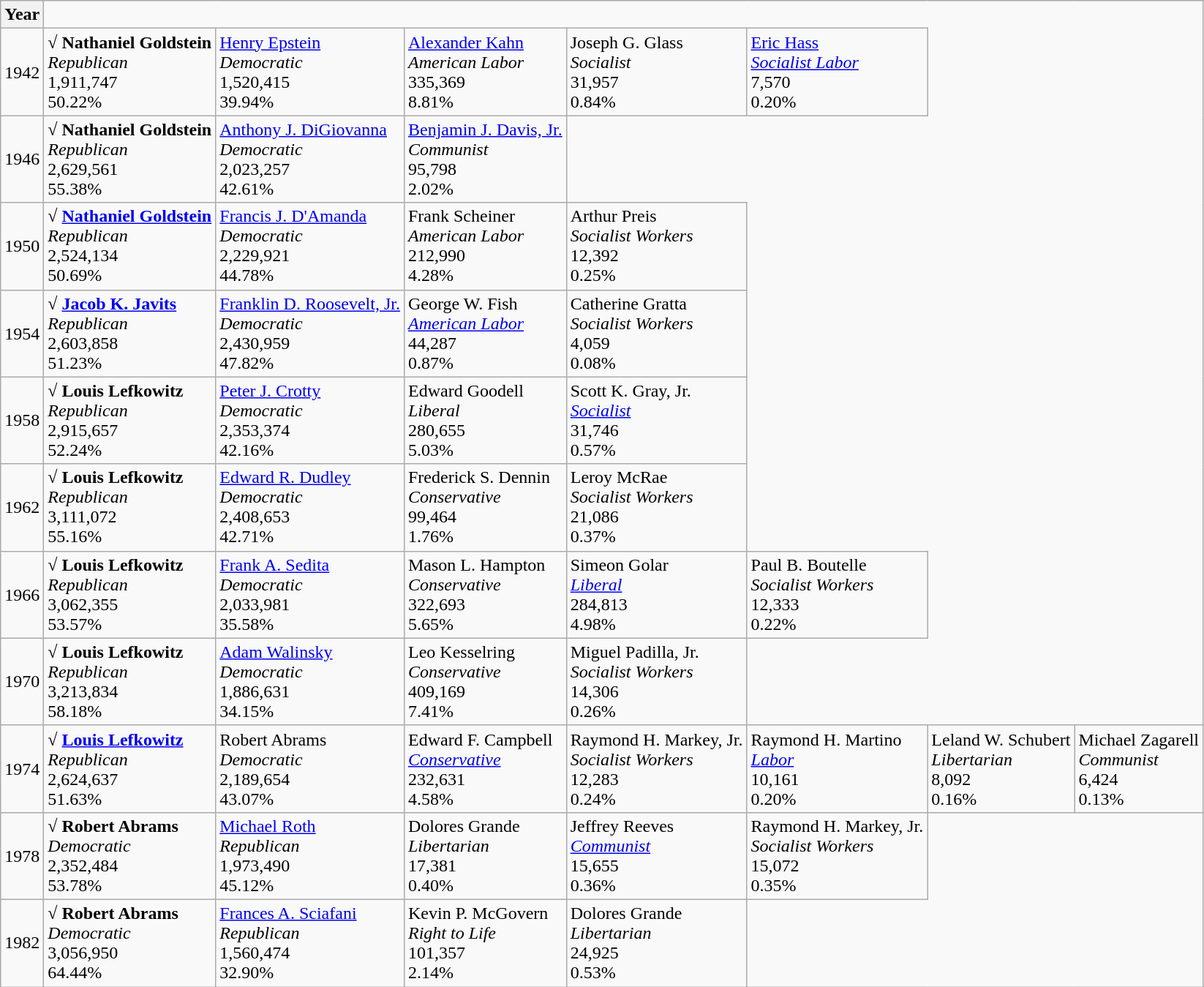<table class=wikitable>
<tr>
<th>Year</th>
</tr>
<tr>
<td>1942</td>
<td><strong>√ Nathaniel Goldstein</strong><br><em>Republican<br></em>1,911,747<br>50.22%</td>
<td><a href='#'>Henry Epstein</a><br><em>Democratic<br></em>1,520,415<br>39.94%</td>
<td><a href='#'>Alexander Kahn</a><br><em>American Labor<br></em>335,369<br>8.81%</td>
<td>Joseph G. Glass<br><em>Socialist<br></em>31,957<br>0.84%</td>
<td><a href='#'>Eric Hass</a><br><em><a href='#'>Socialist Labor</a><br></em>7,570<br>0.20%</td>
</tr>
<tr>
<td>1946</td>
<td><strong>√ Nathaniel Goldstein</strong><br><em>Republican<br></em>2,629,561<br>55.38%</td>
<td><a href='#'>Anthony J. DiGiovanna</a><br><em>Democratic<br></em>2,023,257<br>42.61%</td>
<td><a href='#'>Benjamin J. Davis, Jr.</a><br><em>Communist<br></em>95,798<br>2.02%</td>
</tr>
<tr>
<td>1950</td>
<td><strong>√ <a href='#'>Nathaniel Goldstein</a></strong><br><em>Republican<br></em>2,524,134<br>50.69%</td>
<td><a href='#'>Francis J. D'Amanda</a><br><em>Democratic<br></em>2,229,921<br>44.78%</td>
<td>Frank Scheiner<br><em>American Labor<br></em>212,990<br>4.28%</td>
<td>Arthur Preis<br><em>Socialist Workers<br></em>12,392<br>0.25%</td>
</tr>
<tr>
<td>1954</td>
<td><strong>√ <a href='#'>Jacob K. Javits</a></strong><br><em>Republican<br></em>2,603,858<br>51.23%</td>
<td><a href='#'>Franklin D. Roosevelt, Jr.</a><br><em>Democratic<br></em>2,430,959<br>47.82%</td>
<td>George W. Fish<br><em><a href='#'>American Labor</a><br></em>44,287<br>0.87%</td>
<td>Catherine Gratta<br><em>Socialist Workers<br></em>4,059<br>0.08%</td>
</tr>
<tr>
<td>1958</td>
<td><strong>√ Louis Lefkowitz</strong><br><em>Republican<br></em>2,915,657<br>52.24%</td>
<td><a href='#'>Peter J. Crotty</a><br><em>Democratic<br></em>2,353,374<br>42.16%</td>
<td>Edward Goodell<br><em>Liberal<br></em>280,655<br>5.03%</td>
<td>Scott K. Gray, Jr.<br><em><a href='#'>Socialist</a><br></em>31,746<br>0.57%</td>
</tr>
<tr>
<td>1962</td>
<td><strong>√ Louis Lefkowitz</strong><br><em>Republican<br></em>3,111,072<br>55.16%</td>
<td><a href='#'>Edward R. Dudley</a><br><em>Democratic<br></em>2,408,653<br>42.71%</td>
<td>Frederick S. Dennin<br><em>Conservative<br></em>99,464<br>1.76%</td>
<td>Leroy McRae<br><em>Socialist Workers<br></em>21,086<br>0.37%</td>
</tr>
<tr>
<td>1966</td>
<td><strong>√ Louis Lefkowitz</strong><br><em>Republican<br></em>3,062,355<br>53.57%</td>
<td><a href='#'>Frank A. Sedita</a><br><em>Democratic<br></em>2,033,981<br>35.58%</td>
<td>Mason L. Hampton<br><em>Conservative<br></em>322,693<br>5.65%</td>
<td>Simeon Golar<br><em><a href='#'>Liberal</a><br></em>284,813<br>4.98%</td>
<td>Paul B. Boutelle<br><em>Socialist Workers<br></em>12,333<br>0.22%</td>
</tr>
<tr>
<td>1970</td>
<td><strong>√ Louis Lefkowitz</strong><br><em>Republican<br></em>3,213,834<br>58.18%</td>
<td><a href='#'>Adam Walinsky</a><br><em>Democratic<br></em>1,886,631<br>34.15%</td>
<td>Leo Kesselring<br><em>Conservative<br></em>409,169<br>7.41%</td>
<td>Miguel Padilla, Jr.<br><em>Socialist Workers<br></em>14,306<br>0.26%</td>
</tr>
<tr>
<td>1974</td>
<td><strong>√ <a href='#'>Louis Lefkowitz</a></strong><br><em>Republican<br></em>2,624,637<br>51.63%</td>
<td>Robert Abrams<br><em>Democratic<br></em>2,189,654<br>43.07%</td>
<td>Edward F. Campbell<br><em><a href='#'>Conservative</a><br></em>232,631<br>4.58%</td>
<td>Raymond H. Markey, Jr.<br><em>Socialist Workers<br></em>12,283<br>0.24%</td>
<td>Raymond H. Martino<br><em><a href='#'>Labor</a><br></em>10,161<br>0.20%</td>
<td>Leland W. Schubert<br><em>Libertarian<br></em>8,092<br>0.16%</td>
<td>Michael Zagarell<br><em>Communist<br></em>6,424<br>0.13%</td>
</tr>
<tr>
<td>1978</td>
<td><strong>√ Robert Abrams</strong><br><em>Democratic<br></em>2,352,484<br>53.78%</td>
<td><a href='#'>Michael Roth</a><br><em>Republican<br></em>1,973,490<br>45.12%</td>
<td>Dolores Grande<br><em>Libertarian<br></em>17,381<br>0.40%</td>
<td>Jeffrey Reeves<br><em><a href='#'>Communist</a><br></em>15,655<br>0.36%</td>
<td>Raymond H. Markey, Jr.<br><em>Socialist Workers<br></em>15,072<br>0.35%</td>
</tr>
<tr>
<td>1982</td>
<td><strong>√ Robert Abrams</strong><br><em>Democratic<br></em>3,056,950<br>64.44%</td>
<td><a href='#'>Frances A. Sciafani</a><br><em>Republican<br></em>1,560,474<br>32.90%</td>
<td>Kevin P. McGovern<br><em>Right to Life<br></em>101,357<br>2.14%</td>
<td>Dolores Grande<br><em>Libertarian<br></em>24,925<br>0.53%</td>
</tr>
</table>
